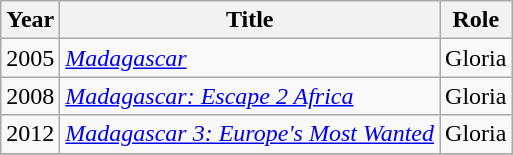<table class="wikitable">
<tr>
<th>Year</th>
<th>Title</th>
<th>Role</th>
</tr>
<tr>
<td>2005</td>
<td><em><a href='#'>Madagascar</a></em></td>
<td>Gloria</td>
</tr>
<tr>
<td>2008</td>
<td><em><a href='#'>Madagascar: Escape 2 Africa</a></em></td>
<td>Gloria</td>
</tr>
<tr>
<td>2012</td>
<td><em><a href='#'>Madagascar 3: Europe's Most Wanted</a></em></td>
<td>Gloria</td>
</tr>
<tr>
</tr>
</table>
